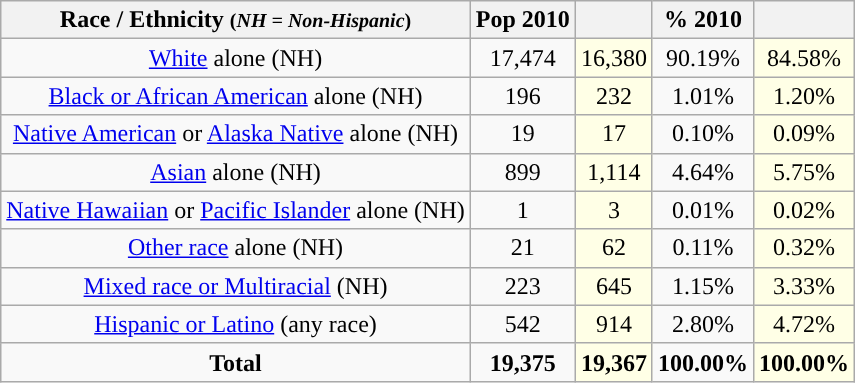<table class="wikitable" style="text-align:center;">
<tr>
<th>Race / Ethnicity <small>(<em>NH = Non-Hispanic</em>)</small></th>
<th>Pop 2010</th>
<th></th>
<th>% 2010</th>
<th></th>
</tr>
<tr>
<td><a href='#'>White</a> alone (NH)</td>
<td>17,474</td>
<td style='background: #ffffe6;'>16,380</td>
<td>90.19%</td>
<td style='background: #ffffe6;'>84.58%</td>
</tr>
<tr>
<td><a href='#'>Black or African American</a> alone (NH)</td>
<td>196</td>
<td style='background: #ffffe6;'>232</td>
<td>1.01%</td>
<td style='background: #ffffe6;'>1.20%</td>
</tr>
<tr>
<td><a href='#'>Native American</a> or <a href='#'>Alaska Native</a> alone (NH)</td>
<td>19</td>
<td style='background: #ffffe6;'>17</td>
<td>0.10%</td>
<td style='background: #ffffe6;'>0.09%</td>
</tr>
<tr>
<td><a href='#'>Asian</a> alone (NH)</td>
<td>899</td>
<td style='background: #ffffe6;'>1,114</td>
<td>4.64%</td>
<td style='background: #ffffe6;'>5.75%</td>
</tr>
<tr>
<td><a href='#'>Native Hawaiian</a> or <a href='#'>Pacific Islander</a> alone (NH)</td>
<td>1</td>
<td style='background: #ffffe6;'>3</td>
<td>0.01%</td>
<td style='background: #ffffe6;'>0.02%</td>
</tr>
<tr>
<td><a href='#'>Other race</a> alone (NH)</td>
<td>21</td>
<td style='background: #ffffe6;'>62</td>
<td>0.11%</td>
<td style='background: #ffffe6;'>0.32%</td>
</tr>
<tr>
<td><a href='#'>Mixed race or Multiracial</a> (NH)</td>
<td>223</td>
<td style='background: #ffffe6;'>645</td>
<td>1.15%</td>
<td style='background: #ffffe6;'>3.33%</td>
</tr>
<tr>
<td><a href='#'>Hispanic or Latino</a> (any race)</td>
<td>542</td>
<td style='background: #ffffe6;'>914</td>
<td>2.80%</td>
<td style='background: #ffffe6;'>4.72%</td>
</tr>
<tr>
<td><strong>Total</strong></td>
<td><strong>19,375</strong></td>
<td style='background: #ffffe6;'><strong>19,367</strong></td>
<td><strong>100.00%</strong></td>
<td style='background: #ffffe6;'><strong>100.00%</strong></td>
</tr>
</table>
